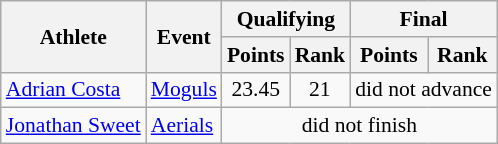<table class="wikitable" style="font-size:90%">
<tr>
<th rowspan="2">Athlete</th>
<th rowspan="2">Event</th>
<th colspan="2">Qualifying</th>
<th colspan="2">Final</th>
</tr>
<tr>
<th>Points</th>
<th>Rank</th>
<th>Points</th>
<th>Rank</th>
</tr>
<tr align="center">
<td align="left"><a href='#'>Adrian Costa</a></td>
<td align="left"><a href='#'>Moguls</a></td>
<td>23.45</td>
<td>21</td>
<td colspan=2>did not advance</td>
</tr>
<tr align="center">
<td align="left"><a href='#'>Jonathan Sweet</a></td>
<td align="left"><a href='#'>Aerials</a></td>
<td colspan=4>did not finish</td>
</tr>
</table>
